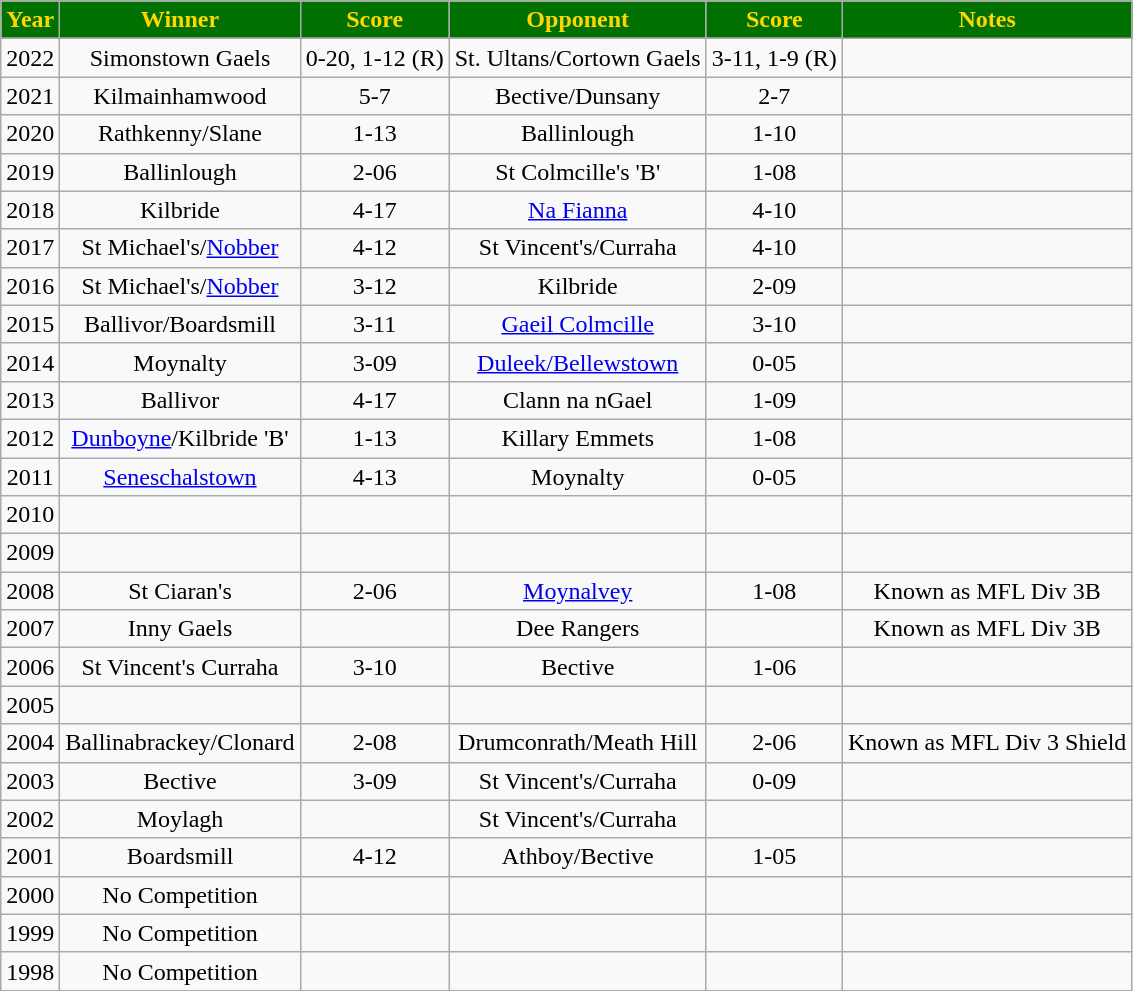<table class="wikitable" style="text-align:center;">
<tr>
<th style="background:#007000;color:gold">Year</th>
<th style="background:#007000;color:gold">Winner</th>
<th style="background:#007000;color:gold">Score</th>
<th style="background:#007000;color:gold">Opponent</th>
<th style="background:#007000;color:gold">Score</th>
<th style="background:#007000;color:gold">Notes</th>
</tr>
<tr 15B.C>
</tr>
<tr>
<td>2022</td>
<td>Simonstown Gaels</td>
<td>0-20, 1-12 (R)</td>
<td>St. Ultans/Cortown Gaels</td>
<td>3-11, 1-9 (R)</td>
</tr>
<tr>
<td>2021</td>
<td>Kilmainhamwood</td>
<td>5-7</td>
<td>Bective/Dunsany</td>
<td>2-7</td>
<td></td>
</tr>
<tr>
<td>2020</td>
<td>Rathkenny/Slane</td>
<td>1-13</td>
<td>Ballinlough</td>
<td>1-10</td>
<td></td>
</tr>
<tr>
<td>2019</td>
<td>Ballinlough</td>
<td>2-06</td>
<td>St Colmcille's 'B'</td>
<td>1-08</td>
<td></td>
</tr>
<tr>
<td>2018 </td>
<td>Kilbride</td>
<td>4-17</td>
<td><a href='#'>Na Fianna</a></td>
<td>4-10</td>
<td></td>
</tr>
<tr>
<td>2017 </td>
<td>St Michael's/<a href='#'>Nobber</a></td>
<td>4-12</td>
<td>St Vincent's/Curraha</td>
<td>4-10</td>
<td></td>
</tr>
<tr>
<td>2016 </td>
<td>St Michael's/<a href='#'>Nobber</a></td>
<td>3-12</td>
<td>Kilbride</td>
<td>2-09</td>
<td></td>
</tr>
<tr>
<td>2015 </td>
<td>Ballivor/Boardsmill</td>
<td>3-11</td>
<td><a href='#'>Gaeil Colmcille</a></td>
<td>3-10</td>
<td></td>
</tr>
<tr>
<td>2014 </td>
<td>Moynalty</td>
<td>3-09</td>
<td><a href='#'>Duleek/Bellewstown</a></td>
<td>0-05</td>
<td></td>
</tr>
<tr>
<td>2013</td>
<td>Ballivor</td>
<td>4-17</td>
<td>Clann na nGael</td>
<td>1-09</td>
<td></td>
</tr>
<tr>
<td>2012 </td>
<td><a href='#'>Dunboyne</a>/Kilbride 'B'</td>
<td>1-13</td>
<td>Killary Emmets</td>
<td>1-08</td>
<td></td>
</tr>
<tr>
<td>2011 </td>
<td><a href='#'>Seneschalstown</a></td>
<td>4-13</td>
<td>Moynalty</td>
<td>0-05</td>
<td></td>
</tr>
<tr>
<td>2010</td>
<td></td>
<td></td>
<td></td>
<td></td>
<td></td>
</tr>
<tr>
<td>2009</td>
<td></td>
<td></td>
<td></td>
<td></td>
<td></td>
</tr>
<tr>
<td>2008</td>
<td>St Ciaran's</td>
<td>2-06</td>
<td><a href='#'>Moynalvey</a></td>
<td>1-08</td>
<td>Known as MFL Div 3B</td>
</tr>
<tr>
<td>2007</td>
<td>Inny Gaels</td>
<td></td>
<td>Dee Rangers</td>
<td></td>
<td>Known as MFL Div 3B</td>
</tr>
<tr>
<td>2006</td>
<td>St Vincent's Curraha</td>
<td>3-10</td>
<td>Bective</td>
<td>1-06</td>
<td></td>
</tr>
<tr>
<td>2005</td>
<td></td>
<td></td>
<td></td>
<td></td>
<td></td>
</tr>
<tr>
<td>2004</td>
<td>Ballinabrackey/Clonard</td>
<td>2-08</td>
<td>Drumconrath/Meath Hill</td>
<td>2-06</td>
<td>Known as MFL Div 3 Shield</td>
</tr>
<tr>
<td>2003</td>
<td>Bective</td>
<td>3-09</td>
<td>St Vincent's/Curraha</td>
<td>0-09</td>
<td></td>
</tr>
<tr>
<td>2002</td>
<td>Moylagh</td>
<td></td>
<td>St Vincent's/Curraha</td>
<td></td>
<td></td>
</tr>
<tr>
<td>2001</td>
<td>Boardsmill</td>
<td>4-12</td>
<td>Athboy/Bective</td>
<td>1-05</td>
<td></td>
</tr>
<tr>
<td>2000</td>
<td>No Competition</td>
<td></td>
<td></td>
<td></td>
<td></td>
</tr>
<tr>
<td>1999</td>
<td>No Competition</td>
<td></td>
<td></td>
<td></td>
<td></td>
</tr>
<tr>
<td>1998</td>
<td>No Competition</td>
<td></td>
<td></td>
<td></td>
<td></td>
</tr>
<tr>
</tr>
</table>
